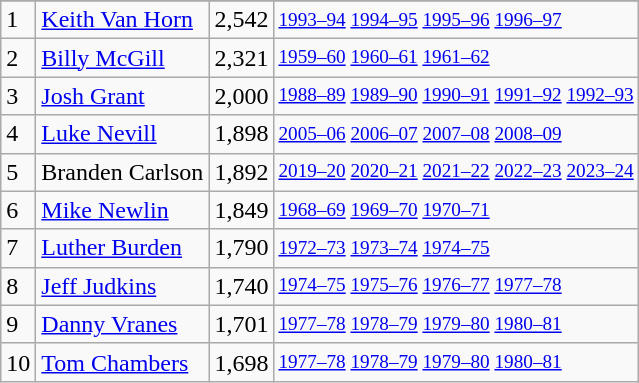<table class="wikitable">
<tr>
</tr>
<tr>
<td>1</td>
<td><a href='#'>Keith Van Horn</a></td>
<td>2,542</td>
<td style="font-size:80%;"><a href='#'>1993–94</a> <a href='#'>1994–95</a> <a href='#'>1995–96</a> <a href='#'>1996–97</a></td>
</tr>
<tr>
<td>2</td>
<td><a href='#'>Billy McGill</a></td>
<td>2,321</td>
<td style="font-size:80%;"><a href='#'>1959–60</a> <a href='#'>1960–61</a> <a href='#'>1961–62</a></td>
</tr>
<tr>
<td>3</td>
<td><a href='#'>Josh Grant</a></td>
<td>2,000</td>
<td style="font-size:80%;"><a href='#'>1988–89</a> <a href='#'>1989–90</a> <a href='#'>1990–91</a> <a href='#'>1991–92</a> <a href='#'>1992–93</a></td>
</tr>
<tr>
<td>4</td>
<td><a href='#'>Luke Nevill</a></td>
<td>1,898</td>
<td style="font-size:80%;"><a href='#'>2005–06</a> <a href='#'>2006–07</a> <a href='#'>2007–08</a> <a href='#'>2008–09</a></td>
</tr>
<tr>
<td>5</td>
<td>Branden Carlson</td>
<td>1,892</td>
<td style="font-size:80%;"><a href='#'>2019–20</a> <a href='#'>2020–21</a> <a href='#'>2021–22</a> <a href='#'>2022–23</a> <a href='#'>2023–24</a></td>
</tr>
<tr>
<td>6</td>
<td><a href='#'>Mike Newlin</a></td>
<td>1,849</td>
<td style="font-size:80%;"><a href='#'>1968–69</a> <a href='#'>1969–70</a> <a href='#'>1970–71</a></td>
</tr>
<tr>
<td>7</td>
<td><a href='#'>Luther Burden</a></td>
<td>1,790</td>
<td style="font-size:80%;"><a href='#'>1972–73</a> <a href='#'>1973–74</a> <a href='#'>1974–75</a></td>
</tr>
<tr>
<td>8</td>
<td><a href='#'>Jeff Judkins</a></td>
<td>1,740</td>
<td style="font-size:80%;"><a href='#'>1974–75</a> <a href='#'>1975–76</a> <a href='#'>1976–77</a> <a href='#'>1977–78</a></td>
</tr>
<tr>
<td>9</td>
<td><a href='#'>Danny Vranes</a></td>
<td>1,701</td>
<td style="font-size:80%;"><a href='#'>1977–78</a> <a href='#'>1978–79</a> <a href='#'>1979–80</a> <a href='#'>1980–81</a></td>
</tr>
<tr>
<td>10</td>
<td><a href='#'>Tom Chambers</a></td>
<td>1,698</td>
<td style="font-size:80%;"><a href='#'>1977–78</a> <a href='#'>1978–79</a> <a href='#'>1979–80</a> <a href='#'>1980–81</a></td>
</tr>
</table>
